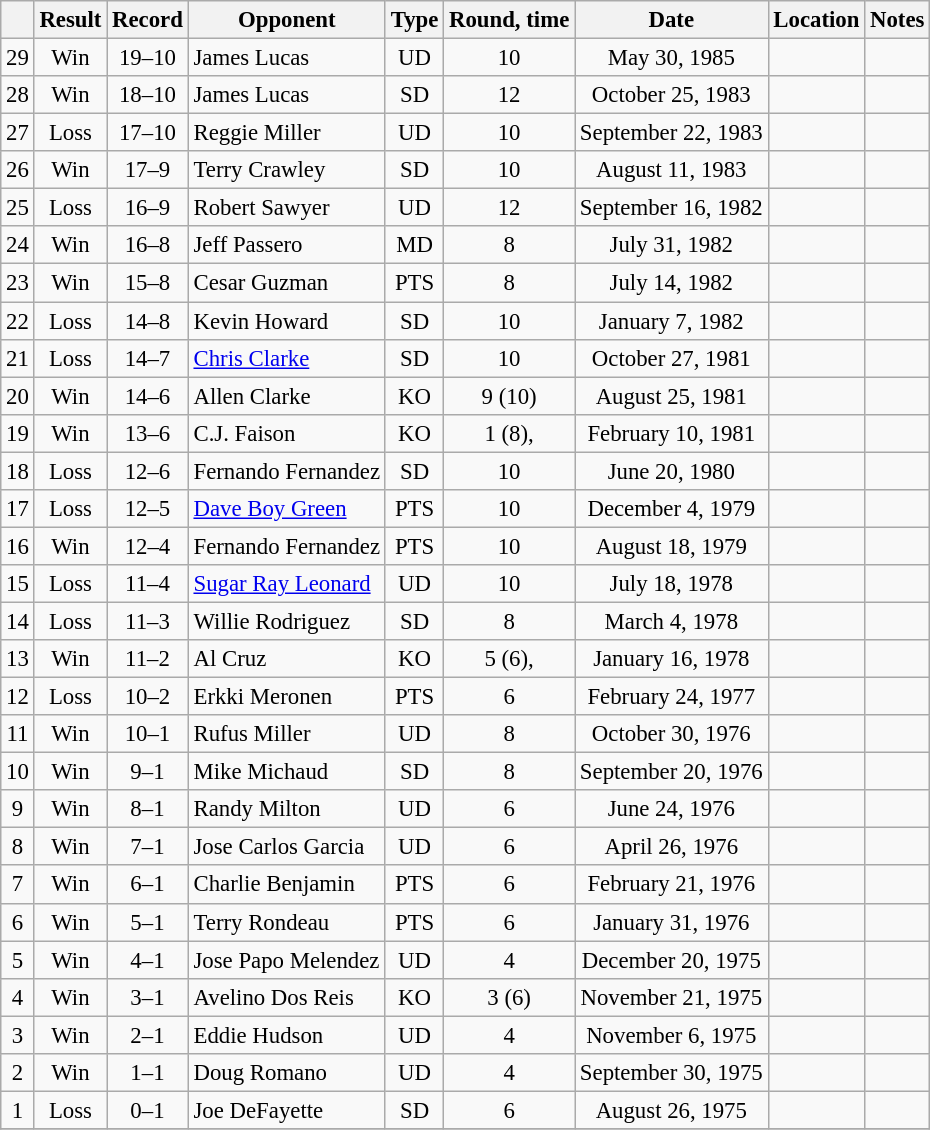<table class="wikitable" style="text-align:center; font-size:95%">
<tr>
<th></th>
<th>Result</th>
<th>Record</th>
<th>Opponent</th>
<th>Type</th>
<th>Round, time</th>
<th>Date</th>
<th>Location</th>
<th>Notes</th>
</tr>
<tr>
<td>29</td>
<td>Win</td>
<td>19–10</td>
<td align=left> James Lucas</td>
<td>UD</td>
<td>10</td>
<td>May 30, 1985</td>
<td align=left></td>
<td></td>
</tr>
<tr>
<td>28</td>
<td>Win</td>
<td>18–10</td>
<td align=left> James Lucas</td>
<td>SD</td>
<td>12</td>
<td>October 25, 1983</td>
<td align=left></td>
<td align=left></td>
</tr>
<tr>
<td>27</td>
<td>Loss</td>
<td>17–10</td>
<td align=left> Reggie Miller</td>
<td>UD</td>
<td>10</td>
<td>September 22, 1983</td>
<td align=left></td>
<td></td>
</tr>
<tr>
<td>26</td>
<td>Win</td>
<td>17–9</td>
<td align=left> Terry Crawley</td>
<td>SD</td>
<td>10</td>
<td>August 11, 1983</td>
<td align=left></td>
<td></td>
</tr>
<tr>
<td>25</td>
<td>Loss</td>
<td>16–9</td>
<td align=left> Robert Sawyer</td>
<td>UD</td>
<td>12</td>
<td>September 16, 1982</td>
<td align=left></td>
<td align=left></td>
</tr>
<tr>
<td>24</td>
<td>Win</td>
<td>16–8</td>
<td align=left> Jeff Passero</td>
<td>MD</td>
<td>8</td>
<td>July 31, 1982</td>
<td align=left></td>
<td></td>
</tr>
<tr>
<td>23</td>
<td>Win</td>
<td>15–8</td>
<td align=left> Cesar Guzman</td>
<td>PTS</td>
<td>8</td>
<td>July 14, 1982</td>
<td align=left></td>
<td></td>
</tr>
<tr>
<td>22</td>
<td>Loss</td>
<td>14–8</td>
<td align=left> Kevin Howard</td>
<td>SD</td>
<td>10</td>
<td>January 7, 1982</td>
<td align=left></td>
<td></td>
</tr>
<tr>
<td>21</td>
<td>Loss</td>
<td>14–7</td>
<td align=left> <a href='#'>Chris Clarke</a></td>
<td>SD</td>
<td>10</td>
<td>October 27, 1981</td>
<td align=left></td>
<td></td>
</tr>
<tr>
<td>20</td>
<td>Win</td>
<td>14–6</td>
<td align=left> Allen Clarke</td>
<td>KO</td>
<td>9 (10)</td>
<td>August 25, 1981</td>
<td align=left></td>
<td></td>
</tr>
<tr>
<td>19</td>
<td>Win</td>
<td>13–6</td>
<td align=left> C.J. Faison</td>
<td>KO</td>
<td>1 (8), </td>
<td>February 10, 1981</td>
<td align=left></td>
<td></td>
</tr>
<tr>
<td>18</td>
<td>Loss</td>
<td>12–6</td>
<td align=left> Fernando Fernandez</td>
<td>SD</td>
<td>10</td>
<td>June 20, 1980</td>
<td align=left></td>
<td></td>
</tr>
<tr>
<td>17</td>
<td>Loss</td>
<td>12–5</td>
<td align=left> <a href='#'>Dave Boy Green</a></td>
<td>PTS</td>
<td>10</td>
<td>December 4, 1979</td>
<td align=left></td>
<td></td>
</tr>
<tr>
<td>16</td>
<td>Win</td>
<td>12–4</td>
<td align=left> Fernando Fernandez</td>
<td>PTS</td>
<td>10</td>
<td>August 18, 1979</td>
<td align=left></td>
<td align=left></td>
</tr>
<tr>
<td>15</td>
<td>Loss</td>
<td>11–4</td>
<td align=left> <a href='#'>Sugar Ray Leonard</a></td>
<td>UD</td>
<td>10</td>
<td>July 18, 1978</td>
<td align=left></td>
<td></td>
</tr>
<tr>
<td>14</td>
<td>Loss</td>
<td>11–3</td>
<td align=left> Willie Rodriguez</td>
<td>SD</td>
<td>8</td>
<td>March 4, 1978</td>
<td align=left></td>
<td></td>
</tr>
<tr>
<td>13</td>
<td>Win</td>
<td>11–2</td>
<td align=left> Al Cruz</td>
<td>KO</td>
<td>5 (6), </td>
<td>January 16, 1978</td>
<td align=left></td>
<td></td>
</tr>
<tr>
<td>12</td>
<td>Loss</td>
<td>10–2</td>
<td align=left> Erkki Meronen</td>
<td>PTS</td>
<td>6</td>
<td>February 24, 1977</td>
<td align=left></td>
<td></td>
</tr>
<tr>
<td>11</td>
<td>Win</td>
<td>10–1</td>
<td align=left> Rufus Miller</td>
<td>UD</td>
<td>8</td>
<td>October 30, 1976</td>
<td align=left></td>
<td></td>
</tr>
<tr>
<td>10</td>
<td>Win</td>
<td>9–1</td>
<td align=left> Mike Michaud</td>
<td>SD</td>
<td>8</td>
<td>September 20, 1976</td>
<td align=left></td>
<td></td>
</tr>
<tr>
<td>9</td>
<td>Win</td>
<td>8–1</td>
<td align=left> Randy Milton</td>
<td>UD</td>
<td>6</td>
<td>June 24, 1976</td>
<td align=left></td>
<td></td>
</tr>
<tr>
<td>8</td>
<td>Win</td>
<td>7–1</td>
<td align=left> Jose Carlos Garcia</td>
<td>UD</td>
<td>6</td>
<td>April 26, 1976</td>
<td align=left></td>
<td></td>
</tr>
<tr>
<td>7</td>
<td>Win</td>
<td>6–1</td>
<td align=left> Charlie Benjamin</td>
<td>PTS</td>
<td>6</td>
<td>February 21, 1976</td>
<td align=left></td>
<td></td>
</tr>
<tr>
<td>6</td>
<td>Win</td>
<td>5–1</td>
<td align=left> Terry Rondeau</td>
<td>PTS</td>
<td>6</td>
<td>January 31, 1976</td>
<td align=left></td>
<td></td>
</tr>
<tr>
<td>5</td>
<td>Win</td>
<td>4–1</td>
<td align=left> Jose Papo Melendez</td>
<td>UD</td>
<td>4</td>
<td>December 20, 1975</td>
<td align=left></td>
<td></td>
</tr>
<tr>
<td>4</td>
<td>Win</td>
<td>3–1</td>
<td align=left> Avelino Dos Reis</td>
<td>KO</td>
<td>3 (6)</td>
<td>November 21, 1975</td>
<td align=left></td>
<td></td>
</tr>
<tr>
<td>3</td>
<td>Win</td>
<td>2–1</td>
<td align=left> Eddie Hudson</td>
<td>UD</td>
<td>4</td>
<td>November 6, 1975</td>
<td align=left></td>
<td></td>
</tr>
<tr>
<td>2</td>
<td>Win</td>
<td>1–1</td>
<td align=left> Doug Romano</td>
<td>UD</td>
<td>4</td>
<td>September 30, 1975</td>
<td align=left></td>
<td></td>
</tr>
<tr>
<td>1</td>
<td>Loss</td>
<td>0–1</td>
<td align=left> Joe DeFayette</td>
<td>SD</td>
<td>6</td>
<td>August 26, 1975</td>
<td align=left></td>
<td></td>
</tr>
<tr>
</tr>
</table>
